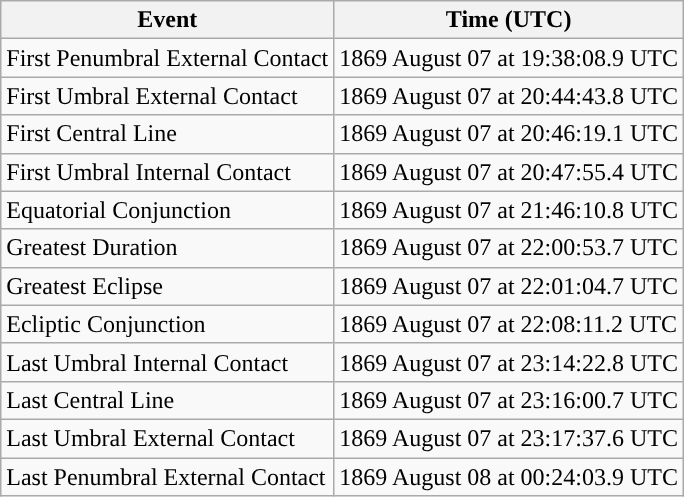<table class="wikitable">
<tr>
<th>Event</th>
<th>Time (UTC)</th>
</tr>
<tr>
<td>First Penumbral External Contact</td>
<td>1869 August 07 at 19:38:08.9 UTC</td>
</tr>
<tr>
<td>First Umbral External Contact</td>
<td>1869 August 07 at 20:44:43.8 UTC</td>
</tr>
<tr>
<td>First Central Line</td>
<td>1869 August 07 at 20:46:19.1 UTC</td>
</tr>
<tr>
<td>First Umbral Internal Contact</td>
<td>1869 August 07 at 20:47:55.4 UTC</td>
</tr>
<tr>
<td>Equatorial Conjunction</td>
<td>1869 August 07 at 21:46:10.8 UTC</td>
</tr>
<tr>
<td>Greatest Duration</td>
<td>1869 August 07 at 22:00:53.7 UTC</td>
</tr>
<tr>
<td>Greatest Eclipse</td>
<td>1869 August 07 at 22:01:04.7 UTC</td>
</tr>
<tr>
<td>Ecliptic Conjunction</td>
<td>1869 August 07 at 22:08:11.2 UTC</td>
</tr>
<tr>
<td>Last Umbral Internal Contact</td>
<td>1869 August 07 at 23:14:22.8 UTC</td>
</tr>
<tr>
<td>Last Central Line</td>
<td>1869 August 07 at 23:16:00.7 UTC</td>
</tr>
<tr>
<td>Last Umbral External Contact</td>
<td>1869 August 07 at 23:17:37.6 UTC</td>
</tr>
<tr>
<td>Last Penumbral External Contact</td>
<td>1869 August 08 at 00:24:03.9 UTC</td>
</tr>
</table>
